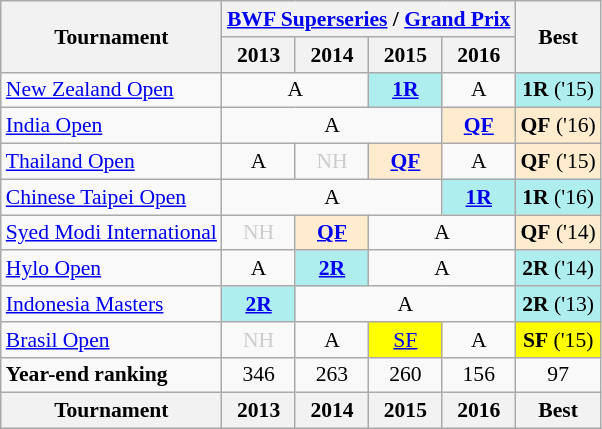<table class="wikitable" style="font-size: 90%; text-align:center">
<tr>
<th rowspan="2">Tournament</th>
<th colspan="4"><a href='#'>BWF Superseries</a> / <a href='#'>Grand Prix</a></th>
<th rowspan="2">Best</th>
</tr>
<tr>
<th>2013</th>
<th>2014</th>
<th>2015</th>
<th>2016</th>
</tr>
<tr>
<td align=left><a href='#'>New Zealand Open</a></td>
<td colspan="2">A</td>
<td bgcolor=AFEEEE><strong><a href='#'>1R</a></strong></td>
<td>A</td>
<td bgcolor=AFEEEE><strong>1R</strong> ('15)</td>
</tr>
<tr>
<td align=left><a href='#'>India Open</a></td>
<td colspan="3">A</td>
<td bgcolor=FFEBCD><a href='#'><strong>QF</strong></a></td>
<td bgcolor=FFEBCD><strong>QF</strong> ('16)</td>
</tr>
<tr>
<td align=left><a href='#'>Thailand Open</a></td>
<td>A</td>
<td style=color:#ccc>NH</td>
<td bgcolor=FFEBCD><strong><a href='#'>QF</a></strong></td>
<td>A</td>
<td bgcolor=FFEBCD><strong>QF</strong> ('15)</td>
</tr>
<tr>
<td align=left><a href='#'>Chinese Taipei Open</a></td>
<td colspan="3">A</td>
<td bgcolor=AFEEEE><a href='#'><strong>1R</strong></a></td>
<td bgcolor=AFEEEE><strong>1R</strong> ('16)</td>
</tr>
<tr>
<td align=left><a href='#'>Syed Modi International</a></td>
<td style=color:#ccc>NH</td>
<td bgcolor=FFEBCD><strong><a href='#'>QF</a></strong></td>
<td colspan="2">A</td>
<td bgcolor=FFEBCD><strong>QF</strong> ('14)</td>
</tr>
<tr>
<td align=left><a href='#'>Hylo Open</a></td>
<td>A</td>
<td bgcolor=AFEEEE><strong><a href='#'>2R</a></strong></td>
<td colspan="2">A</td>
<td bgcolor=AFEEEE><strong>2R</strong> ('14)</td>
</tr>
<tr>
<td align=left><a href='#'>Indonesia Masters</a></td>
<td bgcolor=AFEEEE><strong><a href='#'>2R</a></strong></td>
<td colspan="3">A</td>
<td bgcolor=AFEEEE><strong>2R</strong> ('13)</td>
</tr>
<tr>
<td align=left><a href='#'>Brasil Open</a></td>
<td style=color:#ccc>NH</td>
<td>A</td>
<td bgcolor=FFFF00><a href='#'>SF</a></td>
<td>A</td>
<td bgcolor=FFFF00><strong>SF</strong> ('15)</td>
</tr>
<tr>
<td align=left><strong>Year-end ranking</strong></td>
<td>346</td>
<td>263</td>
<td>260</td>
<td>156</td>
<td>97</td>
</tr>
<tr>
<th>Tournament</th>
<th>2013</th>
<th>2014</th>
<th>2015</th>
<th>2016</th>
<th>Best</th>
</tr>
</table>
